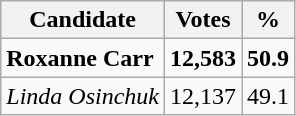<table class="wikitable">
<tr>
<th>Candidate</th>
<th>Votes</th>
<th>%</th>
</tr>
<tr>
<td><strong>Roxanne Carr</strong></td>
<td><strong>12,583</strong></td>
<td><strong>50.9</strong></td>
</tr>
<tr>
<td><em>Linda Osinchuk</em></td>
<td>12,137</td>
<td>49.1</td>
</tr>
</table>
